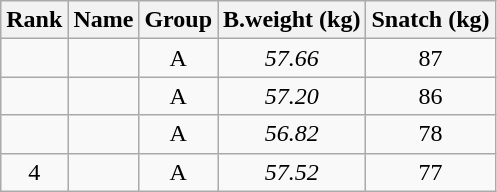<table class="wikitable sortable" style="text-align:center;">
<tr>
<th>Rank</th>
<th>Name</th>
<th>Group</th>
<th>B.weight (kg)</th>
<th>Snatch (kg)</th>
</tr>
<tr>
<td></td>
<td align=left></td>
<td>A</td>
<td><em>57.66</em></td>
<td>87</td>
</tr>
<tr>
<td></td>
<td align=left></td>
<td>A</td>
<td><em>57.20</em></td>
<td>86</td>
</tr>
<tr>
<td></td>
<td align=left></td>
<td>A</td>
<td><em>56.82</em></td>
<td>78</td>
</tr>
<tr>
<td>4</td>
<td align=left></td>
<td>A</td>
<td><em>57.52</em></td>
<td>77</td>
</tr>
</table>
